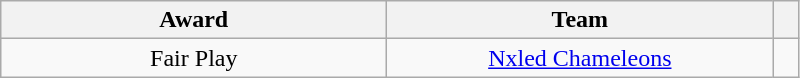<table class="wikitable">
<tr>
<th width=250>Award</th>
<th colspan=2 width=250>Team</th>
<th width=10></th>
</tr>
<tr align=center>
<td>Fair Play</td>
<td colspan=2><a href='#'>Nxled Chameleons</a></td>
<td></td>
</tr>
</table>
